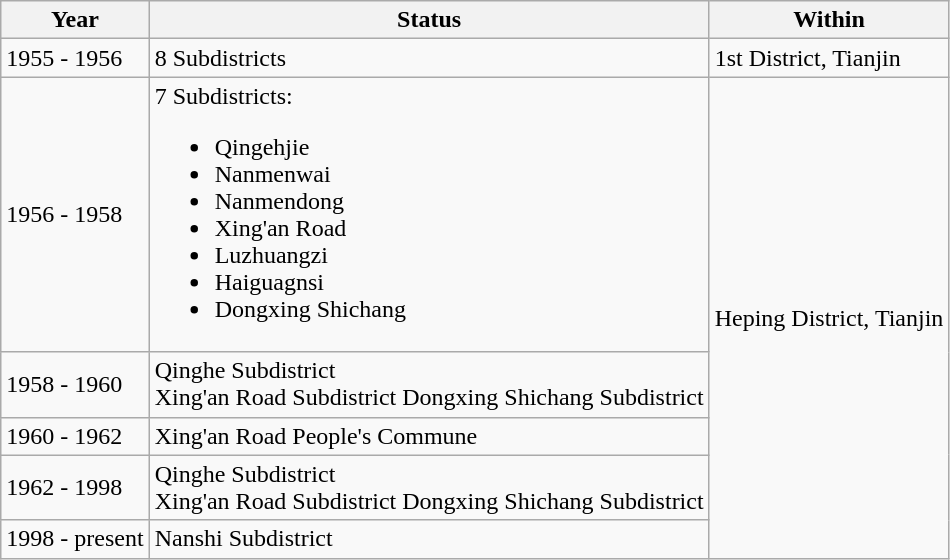<table class="wikitable">
<tr>
<th>Year</th>
<th>Status</th>
<th>Within</th>
</tr>
<tr>
<td>1955 - 1956</td>
<td>8 Subdistricts</td>
<td>1st District, Tianjin</td>
</tr>
<tr>
<td>1956 - 1958</td>
<td>7 Subdistricts:<br><ul><li>Qingehjie</li><li>Nanmenwai</li><li>Nanmendong</li><li>Xing'an Road</li><li>Luzhuangzi</li><li>Haiguagnsi</li><li>Dongxing Shichang</li></ul></td>
<td rowspan="5">Heping District, Tianjin</td>
</tr>
<tr>
<td>1958 - 1960</td>
<td>Qinghe Subdistrict<br>Xing'an Road Subdistrict
Dongxing Shichang Subdistrict</td>
</tr>
<tr>
<td>1960 - 1962</td>
<td>Xing'an Road People's Commune</td>
</tr>
<tr>
<td>1962 - 1998</td>
<td>Qinghe Subdistrict<br>Xing'an Road Subdistrict
Dongxing Shichang Subdistrict</td>
</tr>
<tr>
<td>1998 - present</td>
<td>Nanshi Subdistrict</td>
</tr>
</table>
